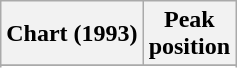<table class="wikitable sortable plainrowheaders" style="text-align:center">
<tr>
<th>Chart (1993)</th>
<th>Peak<br>position</th>
</tr>
<tr>
</tr>
<tr>
</tr>
</table>
